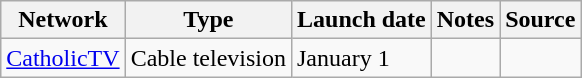<table class="wikitable sortable">
<tr>
<th>Network</th>
<th>Type</th>
<th>Launch date</th>
<th>Notes</th>
<th>Source</th>
</tr>
<tr>
<td><a href='#'>CatholicTV</a></td>
<td>Cable television</td>
<td>January 1</td>
<td></td>
<td></td>
</tr>
</table>
